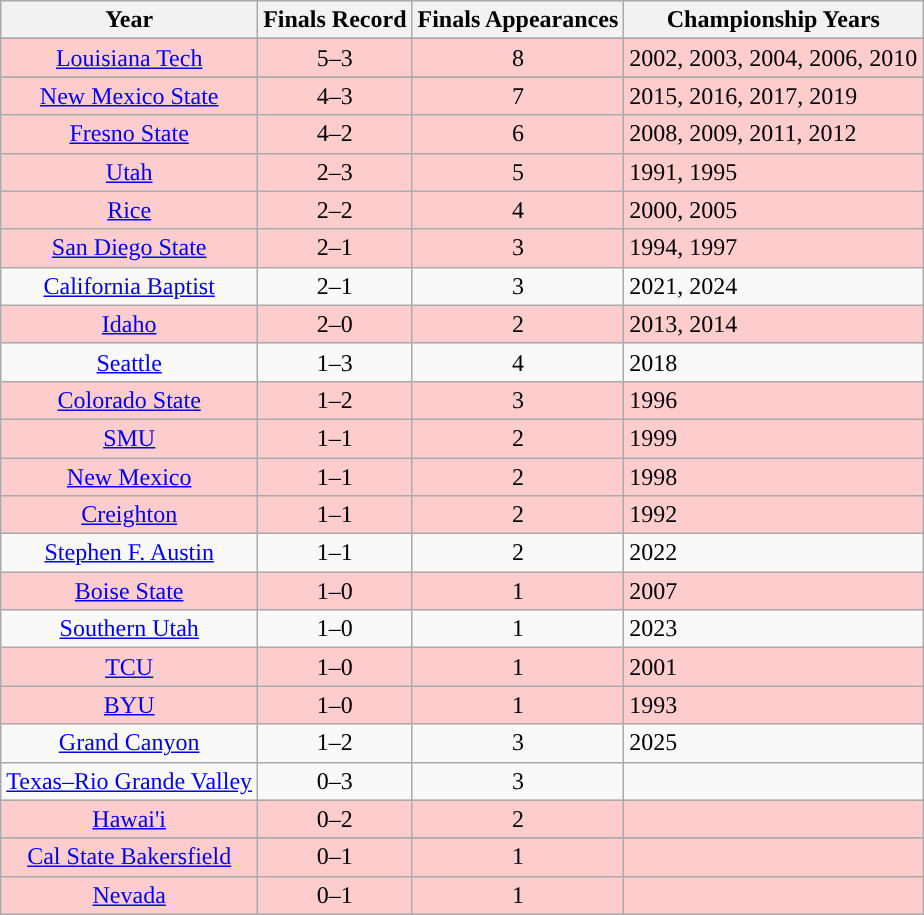<table class="wikitable sortable" style="text-align:center">
<tr>
<th width=px>Year</th>
<th width=px>Finals Record</th>
<th width=px>Finals Appearances</th>
<th width=px>Championship Years</th>
</tr>
<tr>
</tr>
<tr bgcolor=#fdcccc>
<td><a href='#'>Louisiana Tech</a></td>
<td>5–3</td>
<td>8</td>
<td align=left>2002, 2003, 2004, 2006, 2010</td>
</tr>
<tr>
</tr>
<tr bgcolor=#fdcccc>
<td><a href='#'>New Mexico State</a></td>
<td>4–3</td>
<td>7</td>
<td align=left>2015, 2016, 2017, 2019</td>
</tr>
<tr bgcolor=#fdcccc>
<td><a href='#'>Fresno State</a></td>
<td>4–2</td>
<td>6</td>
<td align=left>2008, 2009, 2011, 2012</td>
</tr>
<tr bgcolor=#fdcccc>
<td><a href='#'>Utah</a></td>
<td>2–3</td>
<td>5</td>
<td align=left>1991, 1995</td>
</tr>
<tr bgcolor=#fdcccc>
<td><a href='#'>Rice</a></td>
<td>2–2</td>
<td>4</td>
<td align=left>2000, 2005</td>
</tr>
<tr bgcolor=#fdcccc>
<td><a href='#'>San Diego State</a></td>
<td>2–1</td>
<td>3</td>
<td align=left>1994, 1997</td>
</tr>
<tr>
<td><a href='#'>California Baptist</a></td>
<td>2–1</td>
<td>3</td>
<td align="left">2021, 2024</td>
</tr>
<tr bgcolor=#fdcccc>
<td><a href='#'>Idaho</a></td>
<td>2–0</td>
<td>2</td>
<td align=left>2013, 2014</td>
</tr>
<tr>
<td><a href='#'>Seattle</a></td>
<td>1–3</td>
<td>4</td>
<td align=left>2018</td>
</tr>
<tr bgcolor=#fdcccc>
<td><a href='#'>Colorado State</a></td>
<td>1–2</td>
<td>3</td>
<td align=left>1996</td>
</tr>
<tr bgcolor=#fdcccc>
<td><a href='#'>SMU</a></td>
<td>1–1</td>
<td>2</td>
<td align=left>1999</td>
</tr>
<tr bgcolor=#fdcccc>
<td><a href='#'>New Mexico</a></td>
<td>1–1</td>
<td>2</td>
<td align=left>1998</td>
</tr>
<tr bgcolor=#fdcccc>
<td><a href='#'>Creighton</a></td>
<td>1–1</td>
<td>2</td>
<td align=left>1992</td>
</tr>
<tr>
<td><a href='#'>Stephen F. Austin</a></td>
<td>1–1</td>
<td>2</td>
<td align="left">2022</td>
</tr>
<tr bgcolor=#fdcccc>
<td><a href='#'>Boise State</a></td>
<td>1–0</td>
<td>1</td>
<td align=left>2007</td>
</tr>
<tr>
<td><a href='#'>Southern Utah</a></td>
<td>1–0</td>
<td>1</td>
<td align=left>2023</td>
</tr>
<tr bgcolor=#fdcccc>
<td><a href='#'>TCU</a></td>
<td>1–0</td>
<td>1</td>
<td align=left>2001</td>
</tr>
<tr bgcolor=#fdcccc>
<td><a href='#'>BYU</a></td>
<td>1–0</td>
<td>1</td>
<td align=left>1993</td>
</tr>
<tr>
<td><a href='#'>Grand Canyon</a></td>
<td>1–2</td>
<td>3</td>
<td align=left>2025</td>
</tr>
<tr>
<td><a href='#'>Texas–Rio Grande Valley</a></td>
<td>0–3</td>
<td>3</td>
<td align=left></td>
</tr>
<tr bgcolor=#fdcccc>
<td><a href='#'>Hawai'i</a></td>
<td>0–2</td>
<td>2</td>
<td align=left></td>
</tr>
<tr>
</tr>
<tr bgcolor=#fdcccc>
<td><a href='#'>Cal State Bakersfield</a></td>
<td>0–1</td>
<td>1</td>
<td align=left></td>
</tr>
<tr bgcolor=#fdcccc>
<td><a href='#'>Nevada</a></td>
<td>0–1</td>
<td>1</td>
<td align=left></td>
</tr>
</table>
